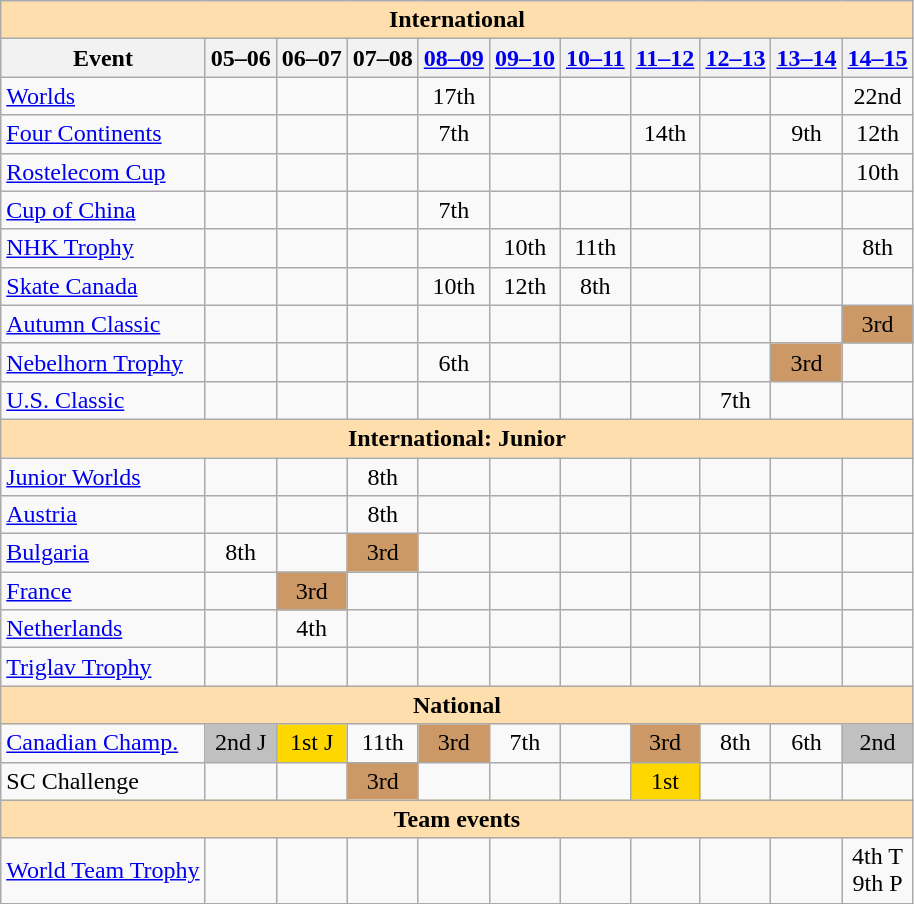<table class="wikitable" style="text-align:center">
<tr>
<th colspan="11" style="background-color: #ffdead; " align="center">International</th>
</tr>
<tr>
<th>Event</th>
<th>05–06</th>
<th>06–07</th>
<th>07–08</th>
<th><a href='#'>08–09</a></th>
<th><a href='#'>09–10</a></th>
<th><a href='#'>10–11</a></th>
<th><a href='#'>11–12</a></th>
<th><a href='#'>12–13</a></th>
<th><a href='#'>13–14</a></th>
<th><a href='#'>14–15</a></th>
</tr>
<tr>
<td align=left><a href='#'>Worlds</a></td>
<td></td>
<td></td>
<td></td>
<td>17th</td>
<td></td>
<td></td>
<td></td>
<td></td>
<td></td>
<td>22nd</td>
</tr>
<tr>
<td align=left><a href='#'>Four Continents</a></td>
<td></td>
<td></td>
<td></td>
<td>7th</td>
<td></td>
<td></td>
<td>14th</td>
<td></td>
<td>9th</td>
<td>12th</td>
</tr>
<tr>
<td align=left> <a href='#'>Rostelecom Cup</a></td>
<td></td>
<td></td>
<td></td>
<td></td>
<td></td>
<td></td>
<td></td>
<td></td>
<td></td>
<td>10th</td>
</tr>
<tr>
<td align=left> <a href='#'>Cup of China</a></td>
<td></td>
<td></td>
<td></td>
<td>7th</td>
<td></td>
<td></td>
<td></td>
<td></td>
<td></td>
<td></td>
</tr>
<tr>
<td align=left> <a href='#'>NHK Trophy</a></td>
<td></td>
<td></td>
<td></td>
<td></td>
<td>10th</td>
<td>11th</td>
<td></td>
<td></td>
<td></td>
<td>8th</td>
</tr>
<tr>
<td align=left> <a href='#'>Skate Canada</a></td>
<td></td>
<td></td>
<td></td>
<td>10th</td>
<td>12th</td>
<td>8th</td>
<td></td>
<td></td>
<td></td>
<td></td>
</tr>
<tr>
<td align=left> <a href='#'>Autumn Classic</a></td>
<td></td>
<td></td>
<td></td>
<td></td>
<td></td>
<td></td>
<td></td>
<td></td>
<td></td>
<td bgcolor=cc9966>3rd</td>
</tr>
<tr>
<td align=left><a href='#'>Nebelhorn Trophy</a></td>
<td></td>
<td></td>
<td></td>
<td>6th</td>
<td></td>
<td></td>
<td></td>
<td></td>
<td bgcolor=cc9966>3rd</td>
<td></td>
</tr>
<tr>
<td align=left><a href='#'>U.S. Classic</a></td>
<td></td>
<td></td>
<td></td>
<td></td>
<td></td>
<td></td>
<td></td>
<td>7th</td>
<td></td>
<td></td>
</tr>
<tr>
<th colspan="11" style="background-color: #ffdead; " align="center">International: Junior</th>
</tr>
<tr>
<td align=left><a href='#'>Junior Worlds</a></td>
<td></td>
<td></td>
<td>8th</td>
<td></td>
<td></td>
<td></td>
<td></td>
<td></td>
<td></td>
<td></td>
</tr>
<tr>
<td align=left> <a href='#'>Austria</a></td>
<td></td>
<td></td>
<td>8th</td>
<td></td>
<td></td>
<td></td>
<td></td>
<td></td>
<td></td>
<td></td>
</tr>
<tr>
<td align=left> <a href='#'>Bulgaria</a></td>
<td>8th</td>
<td></td>
<td bgcolor=cc9966>3rd</td>
<td></td>
<td></td>
<td></td>
<td></td>
<td></td>
<td></td>
<td></td>
</tr>
<tr>
<td align=left> <a href='#'>France</a></td>
<td></td>
<td bgcolor=cc9966>3rd</td>
<td></td>
<td></td>
<td></td>
<td></td>
<td></td>
<td></td>
<td></td>
<td></td>
</tr>
<tr>
<td align=left> <a href='#'>Netherlands</a></td>
<td></td>
<td>4th</td>
<td></td>
<td></td>
<td></td>
<td></td>
<td></td>
<td></td>
<td></td>
<td></td>
</tr>
<tr>
<td align="left"><a href='#'>Triglav Trophy</a></td>
<td></td>
<td></td>
<td></td>
<td></td>
<td></td>
<td></td>
<td></td>
<td></td>
<td></td>
<td></td>
</tr>
<tr>
<th colspan="11" style="background-color: #ffdead; " align="center">National</th>
</tr>
<tr>
<td align="left"><a href='#'>Canadian Champ.</a></td>
<td bgcolor="silver">2nd J</td>
<td bgcolor="gold">1st J</td>
<td>11th</td>
<td bgcolor="cc9966">3rd</td>
<td>7th</td>
<td></td>
<td bgcolor="cc9966">3rd</td>
<td>8th</td>
<td>6th</td>
<td bgcolor="silver">2nd</td>
</tr>
<tr>
<td align="left">SC Challenge</td>
<td></td>
<td></td>
<td bgcolor="cc9966">3rd</td>
<td></td>
<td></td>
<td></td>
<td bgcolor="gold">1st</td>
<td></td>
<td></td>
<td></td>
</tr>
<tr>
<th colspan="11" style="background-color: #ffdead; " align="center">Team events</th>
</tr>
<tr>
<td align="left"><a href='#'>World Team Trophy</a></td>
<td></td>
<td></td>
<td></td>
<td></td>
<td></td>
<td></td>
<td></td>
<td></td>
<td></td>
<td>4th T <br> 9th P</td>
</tr>
</table>
